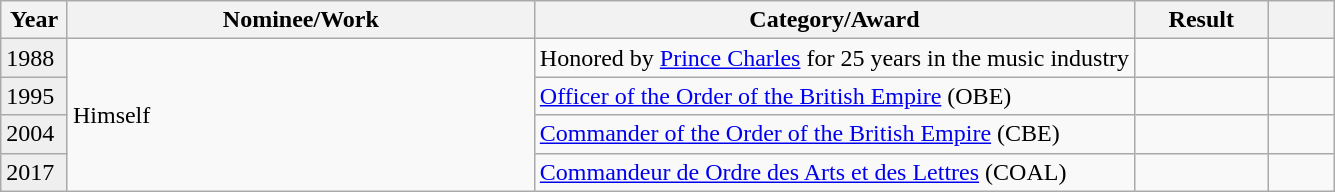<table class="wikitable">
<tr>
<th width=5%>Year</th>
<th width=35%>Nominee/Work</th>
<th width=45%>Category/Award</th>
<th width=10%>Result</th>
<th width=5%></th>
</tr>
<tr>
<td bgcolor="#efefef">1988</td>
<td rowspan="4">Himself</td>
<td>Honored by <a href='#'>Prince Charles</a> for 25 years in the music industry</td>
<td></td>
<td style="text-align:center;"></td>
</tr>
<tr>
<td bgcolor="#efefef">1995</td>
<td><a href='#'>Officer of the Order of the British Empire</a> (OBE)</td>
<td align="center"></td>
<td style="text-align:center;"></td>
</tr>
<tr>
<td bgcolor="#efefef">2004</td>
<td><a href='#'>Commander of the Order of the British Empire</a> (CBE)</td>
<td align="center"></td>
<td style="text-align:center;"></td>
</tr>
<tr>
<td bgcolor="#efefef">2017</td>
<td><a href='#'>Commandeur de Ordre des Arts et des Lettres</a> (COAL)</td>
<td align="center"></td>
<td style="text-align:center;"></td>
</tr>
</table>
